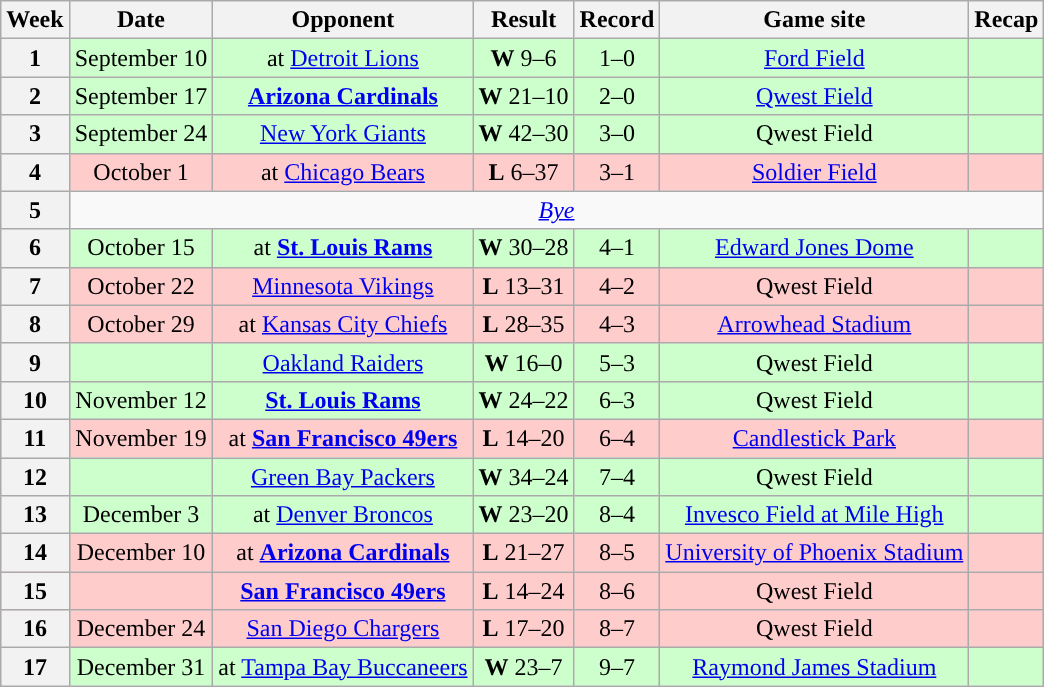<table class="wikitable" style="text-align:center">
<tr>
<th>Week</th>
<th>Date</th>
<th>Opponent</th>
<th>Result</th>
<th>Record</th>
<th>Game site</th>
<th>Recap</th>
</tr>
<tr style="background:#cfc">
<th>1</th>
<td>September 10</td>
<td>at <a href='#'>Detroit Lions</a></td>
<td><strong>W</strong> 9–6</td>
<td>1–0</td>
<td><a href='#'>Ford Field</a></td>
<td></td>
</tr>
<tr style="background:#cfc">
<th>2</th>
<td>September 17</td>
<td><strong><a href='#'>Arizona Cardinals</a></strong></td>
<td><strong>W</strong> 21–10</td>
<td>2–0</td>
<td><a href='#'>Qwest Field</a></td>
<td></td>
</tr>
<tr style="background:#cfc">
<th>3</th>
<td>September 24</td>
<td><a href='#'>New York Giants</a></td>
<td><strong>W</strong> 42–30</td>
<td>3–0</td>
<td>Qwest Field</td>
<td></td>
</tr>
<tr style="background:#fcc">
<th>4</th>
<td>October 1</td>
<td>at <a href='#'>Chicago Bears</a></td>
<td><strong>L</strong> 6–37</td>
<td>3–1</td>
<td><a href='#'>Soldier Field</a></td>
<td></td>
</tr>
<tr>
<th>5</th>
<td colspan="6"><em><a href='#'>Bye</a></em></td>
</tr>
<tr style="background:#cfc">
<th>6</th>
<td>October 15</td>
<td>at <strong><a href='#'>St. Louis Rams</a></strong></td>
<td><strong>W</strong> 30–28</td>
<td>4–1</td>
<td><a href='#'>Edward Jones Dome</a></td>
<td></td>
</tr>
<tr style="background:#fcc">
<th>7</th>
<td>October 22</td>
<td><a href='#'>Minnesota Vikings</a></td>
<td><strong>L</strong> 13–31</td>
<td>4–2</td>
<td>Qwest Field</td>
<td></td>
</tr>
<tr style="background:#fcc">
<th>8</th>
<td>October 29</td>
<td>at <a href='#'>Kansas City Chiefs</a></td>
<td><strong>L</strong> 28–35</td>
<td>4–3</td>
<td><a href='#'>Arrowhead Stadium</a></td>
<td></td>
</tr>
<tr style="background:#cfc">
<th>9</th>
<td></td>
<td><a href='#'>Oakland Raiders</a></td>
<td><strong>W</strong> 16–0</td>
<td>5–3</td>
<td>Qwest Field</td>
<td></td>
</tr>
<tr style="background:#cfc">
<th>10</th>
<td>November 12</td>
<td><strong><a href='#'>St. Louis Rams</a></strong></td>
<td><strong>W</strong> 24–22</td>
<td>6–3</td>
<td>Qwest Field</td>
<td></td>
</tr>
<tr style="background:#fcc">
<th>11</th>
<td>November 19</td>
<td>at <strong><a href='#'>San Francisco 49ers</a></strong></td>
<td><strong>L</strong> 14–20</td>
<td>6–4</td>
<td><a href='#'>Candlestick Park</a></td>
<td></td>
</tr>
<tr style="background:#cfc">
<th>12</th>
<td></td>
<td><a href='#'>Green Bay Packers</a></td>
<td><strong>W</strong> 34–24</td>
<td>7–4</td>
<td>Qwest Field</td>
<td></td>
</tr>
<tr style="background:#cfc">
<th>13</th>
<td>December 3</td>
<td>at <a href='#'>Denver Broncos</a></td>
<td><strong>W</strong> 23–20</td>
<td>8–4</td>
<td><a href='#'>Invesco Field at Mile High</a></td>
<td></td>
</tr>
<tr style="background:#fcc">
<th>14</th>
<td>December 10</td>
<td>at <strong><a href='#'>Arizona Cardinals</a></strong></td>
<td><strong>L</strong> 21–27</td>
<td>8–5</td>
<td><a href='#'>University of Phoenix Stadium</a></td>
<td></td>
</tr>
<tr style="background:#fcc">
<th>15</th>
<td></td>
<td><strong><a href='#'>San Francisco 49ers</a></strong></td>
<td><strong>L</strong> 14–24</td>
<td>8–6</td>
<td>Qwest Field</td>
<td></td>
</tr>
<tr style="background:#fcc">
<th>16</th>
<td>December 24</td>
<td><a href='#'>San Diego Chargers</a></td>
<td><strong>L</strong> 17–20</td>
<td>8–7</td>
<td>Qwest Field</td>
<td></td>
</tr>
<tr style="background:#cfc">
<th>17</th>
<td>December 31</td>
<td>at <a href='#'>Tampa Bay Buccaneers</a></td>
<td><strong>W</strong> 23–7</td>
<td>9–7</td>
<td><a href='#'>Raymond James Stadium</a></td>
<td></td>
</tr>
</table>
